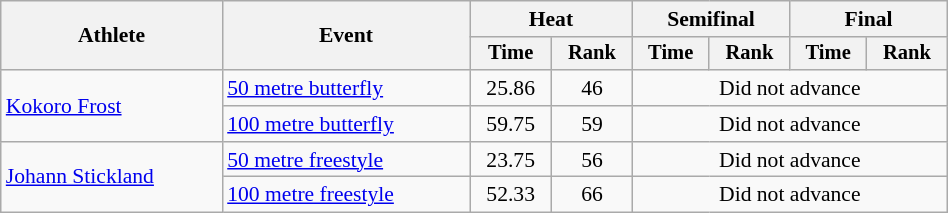<table class="wikitable" style="text-align:center; font-size:90%; width:50%;">
<tr>
<th rowspan="2">Athlete</th>
<th rowspan="2">Event</th>
<th colspan="2">Heat</th>
<th colspan="2">Semifinal</th>
<th colspan="2">Final</th>
</tr>
<tr style="font-size:95%">
<th>Time</th>
<th>Rank</th>
<th>Time</th>
<th>Rank</th>
<th>Time</th>
<th>Rank</th>
</tr>
<tr>
<td align=left rowspan=2><a href='#'>Kokoro Frost</a></td>
<td align=left><a href='#'>50 metre butterfly</a></td>
<td>25.86</td>
<td>46</td>
<td colspan=4>Did not advance</td>
</tr>
<tr>
<td align=left><a href='#'>100 metre butterfly</a></td>
<td>59.75</td>
<td>59</td>
<td colspan=4>Did not advance</td>
</tr>
<tr>
<td align=left rowspan=2><a href='#'>Johann Stickland</a></td>
<td align=left><a href='#'>50 metre freestyle</a></td>
<td>23.75</td>
<td>56</td>
<td colspan=4>Did not advance</td>
</tr>
<tr>
<td align=left><a href='#'>100 metre freestyle</a></td>
<td>52.33</td>
<td>66</td>
<td colspan=4>Did not advance</td>
</tr>
</table>
